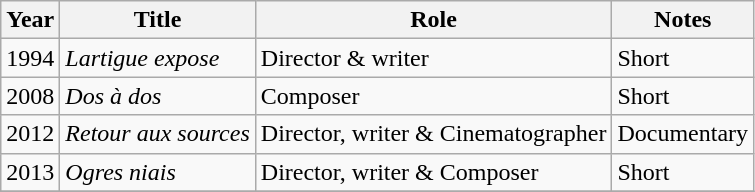<table class="wikitable">
<tr>
<th>Year</th>
<th>Title</th>
<th>Role</th>
<th>Notes</th>
</tr>
<tr>
<td>1994</td>
<td><em>Lartigue expose</em></td>
<td>Director & writer</td>
<td>Short</td>
</tr>
<tr>
<td>2008</td>
<td><em>Dos à dos</em></td>
<td>Composer</td>
<td>Short</td>
</tr>
<tr>
<td>2012</td>
<td><em>Retour aux sources</em></td>
<td>Director, writer & Cinematographer</td>
<td>Documentary</td>
</tr>
<tr>
<td>2013</td>
<td><em>Ogres niais</em></td>
<td>Director, writer & Composer</td>
<td>Short</td>
</tr>
<tr>
</tr>
</table>
